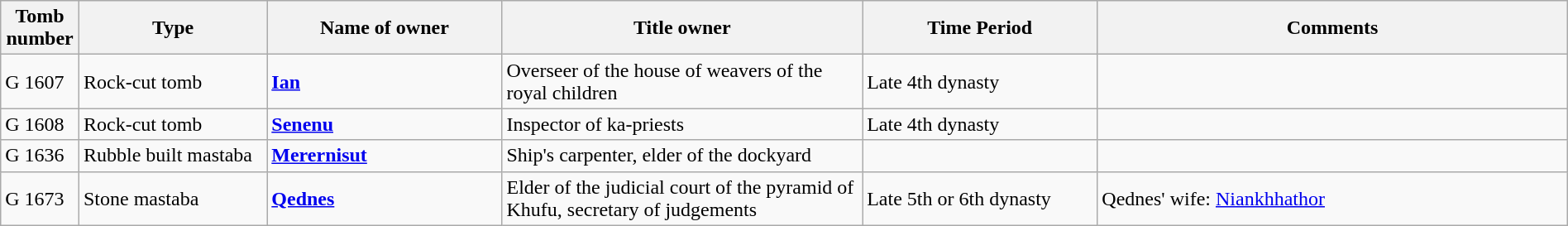<table class="wikitable" style="width: 100%;">
<tr>
<th width="5%">Tomb number</th>
<th width="12%">Type</th>
<th width="15%">Name of owner</th>
<th width="23%">Title owner</th>
<th width="15%">Time Period</th>
<th width="30%">Comments</th>
</tr>
<tr>
<td>G 1607</td>
<td>Rock-cut tomb</td>
<td><strong><a href='#'>Ian</a></strong></td>
<td>Overseer of the house of weavers of the royal children</td>
<td>Late 4th dynasty</td>
<td></td>
</tr>
<tr>
<td>G 1608</td>
<td>Rock-cut tomb</td>
<td><strong><a href='#'>Senenu</a></strong></td>
<td>Inspector of ka-priests</td>
<td>Late 4th dynasty</td>
<td></td>
</tr>
<tr>
<td>G 1636</td>
<td>Rubble built mastaba</td>
<td><strong><a href='#'>Merernisut</a></strong></td>
<td>Ship's carpenter, elder of the dockyard</td>
<td></td>
<td></td>
</tr>
<tr>
<td>G 1673</td>
<td>Stone mastaba</td>
<td><strong><a href='#'>Qednes</a></strong></td>
<td>Elder of the judicial court of the pyramid of Khufu, secretary of judgements</td>
<td>Late 5th or 6th dynasty</td>
<td>Qednes' wife: <a href='#'>Niankhhathor</a></td>
</tr>
</table>
